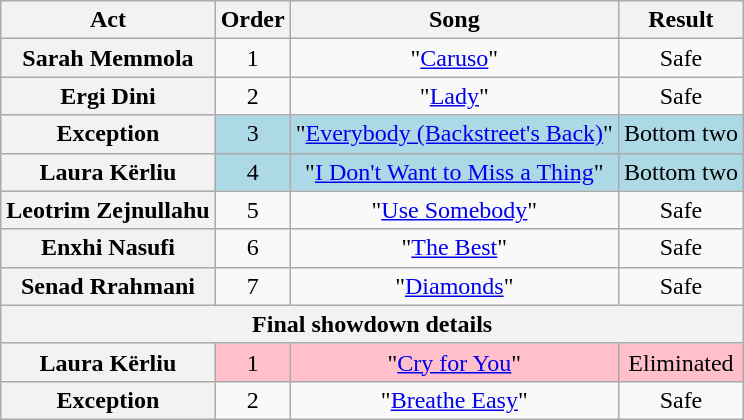<table class="wikitable plainrowheaders" style="text-align:center;">
<tr>
<th scope="col">Act</th>
<th scope="col">Order</th>
<th scope="col">Song</th>
<th scope="col">Result</th>
</tr>
<tr>
<th scope="row">Sarah Memmola</th>
<td>1</td>
<td>"<a href='#'>Caruso</a>"</td>
<td>Safe</td>
</tr>
<tr>
<th scope="row">Ergi Dini</th>
<td>2</td>
<td>"<a href='#'>Lady</a>"</td>
<td>Safe</td>
</tr>
<tr style="background:lightblue;">
<th scope="row">Exception</th>
<td>3</td>
<td>"<a href='#'>Everybody (Backstreet's Back)</a>"</td>
<td>Bottom two</td>
</tr>
<tr style="background:lightblue;">
<th scope="row">Laura Kërliu</th>
<td>4</td>
<td>"<a href='#'>I Don't Want to Miss a Thing</a>"</td>
<td>Bottom two</td>
</tr>
<tr>
<th scope="row">Leotrim Zejnullahu</th>
<td>5</td>
<td>"<a href='#'>Use Somebody</a>"</td>
<td>Safe</td>
</tr>
<tr>
<th scope="row">Enxhi Nasufi</th>
<td>6</td>
<td>"<a href='#'>The Best</a>"</td>
<td>Safe</td>
</tr>
<tr>
<th scope="row">Senad Rrahmani</th>
<td>7</td>
<td>"<a href='#'>Diamonds</a>"</td>
<td>Safe</td>
</tr>
<tr>
<th colspan="5">Final showdown details</th>
</tr>
<tr style="background:pink;">
<th scope="row">Laura Kërliu</th>
<td>1</td>
<td>"<a href='#'>Cry for You</a>"</td>
<td>Eliminated</td>
</tr>
<tr>
<th scope="row">Exception</th>
<td>2</td>
<td>"<a href='#'>Breathe Easy</a>"</td>
<td>Safe</td>
</tr>
</table>
